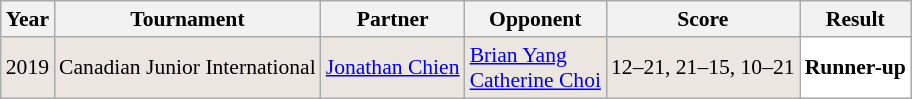<table class="sortable wikitable" style="font-size: 90%;">
<tr>
<th>Year</th>
<th>Tournament</th>
<th>Partner</th>
<th>Opponent</th>
<th>Score</th>
<th>Result</th>
</tr>
<tr style="background:#EBE7E0">
<td align="center">2019</td>
<td align="left">Canadian Junior International</td>
<td align="left"> <a href='#'>Jonathan Chien</a></td>
<td align="left"> <a href='#'>Brian Yang</a><br> <a href='#'>Catherine Choi</a></td>
<td align="left">12–21, 21–15, 10–21</td>
<td style="text-align:left; background:white"> <strong>Runner-up</strong></td>
</tr>
</table>
